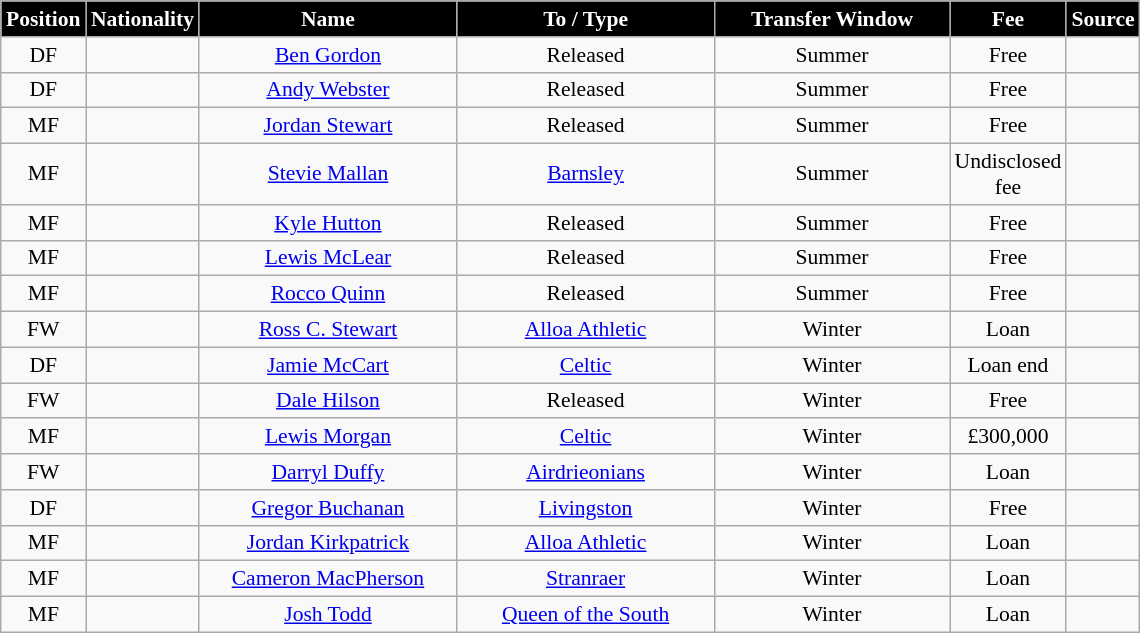<table class="wikitable"  style="text-align:center; font-size:90%; ">
<tr>
<th style="background:#000000; color:white; width:50px;">Position</th>
<th style="background:#000000; color:white; width:50px;">Nationality</th>
<th style="background:#000000; color:white; width:165px;">Name</th>
<th style="background:#000000; color:white; width:165px;">To / Type</th>
<th style="background:#000000; color:white; width:150px;">Transfer Window</th>
<th style="background:#000000; color:white; width:70px;">Fee</th>
<th style="background:#000000; color:white; width:25px;">Source</th>
</tr>
<tr>
<td>DF</td>
<td></td>
<td><a href='#'>Ben Gordon</a></td>
<td>Released</td>
<td>Summer</td>
<td>Free</td>
<td></td>
</tr>
<tr>
<td>DF</td>
<td></td>
<td><a href='#'>Andy Webster</a></td>
<td>Released</td>
<td>Summer</td>
<td>Free</td>
<td></td>
</tr>
<tr>
<td>MF</td>
<td></td>
<td><a href='#'>Jordan Stewart</a></td>
<td>Released</td>
<td>Summer</td>
<td>Free</td>
<td></td>
</tr>
<tr>
<td>MF</td>
<td></td>
<td><a href='#'>Stevie Mallan</a></td>
<td><a href='#'>Barnsley</a></td>
<td>Summer</td>
<td>Undisclosed fee</td>
<td></td>
</tr>
<tr>
<td>MF</td>
<td></td>
<td><a href='#'>Kyle Hutton</a></td>
<td>Released</td>
<td>Summer</td>
<td>Free</td>
<td></td>
</tr>
<tr>
<td>MF</td>
<td></td>
<td><a href='#'>Lewis McLear</a></td>
<td>Released</td>
<td>Summer</td>
<td>Free</td>
<td></td>
</tr>
<tr>
<td>MF</td>
<td></td>
<td><a href='#'>Rocco Quinn</a></td>
<td>Released</td>
<td>Summer</td>
<td>Free</td>
<td></td>
</tr>
<tr>
<td>FW</td>
<td></td>
<td><a href='#'>Ross C. Stewart</a></td>
<td><a href='#'>Alloa Athletic</a></td>
<td>Winter</td>
<td>Loan</td>
<td></td>
</tr>
<tr>
<td>DF</td>
<td></td>
<td><a href='#'>Jamie McCart</a></td>
<td><a href='#'>Celtic</a></td>
<td>Winter</td>
<td>Loan end</td>
<td></td>
</tr>
<tr>
<td>FW</td>
<td></td>
<td><a href='#'>Dale Hilson</a></td>
<td>Released</td>
<td>Winter</td>
<td>Free</td>
<td></td>
</tr>
<tr>
<td>MF</td>
<td></td>
<td><a href='#'>Lewis Morgan</a></td>
<td><a href='#'>Celtic</a></td>
<td>Winter</td>
<td>£300,000</td>
<td></td>
</tr>
<tr>
<td>FW</td>
<td></td>
<td><a href='#'>Darryl Duffy</a></td>
<td><a href='#'>Airdrieonians</a></td>
<td>Winter</td>
<td>Loan</td>
<td></td>
</tr>
<tr>
<td>DF</td>
<td></td>
<td><a href='#'>Gregor Buchanan</a></td>
<td><a href='#'>Livingston</a></td>
<td>Winter</td>
<td>Free</td>
<td></td>
</tr>
<tr>
<td>MF</td>
<td></td>
<td><a href='#'>Jordan Kirkpatrick</a></td>
<td><a href='#'>Alloa Athletic</a></td>
<td>Winter</td>
<td>Loan</td>
<td></td>
</tr>
<tr>
<td>MF</td>
<td></td>
<td><a href='#'>Cameron MacPherson</a></td>
<td><a href='#'>Stranraer</a></td>
<td>Winter</td>
<td>Loan</td>
<td></td>
</tr>
<tr>
<td>MF</td>
<td></td>
<td><a href='#'>Josh Todd</a></td>
<td><a href='#'>Queen of the South</a></td>
<td>Winter</td>
<td>Loan</td>
<td></td>
</tr>
</table>
